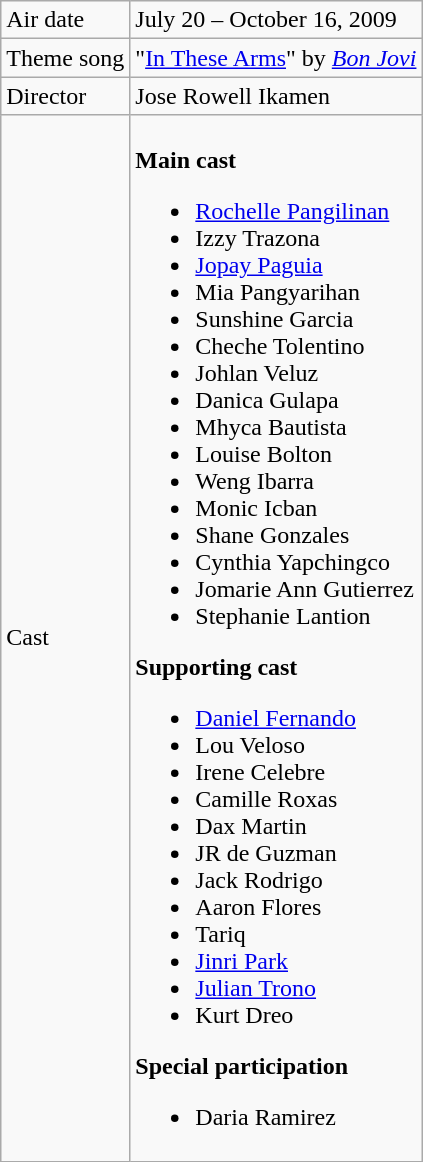<table class="wikitable">
<tr>
<td>Air date</td>
<td>July 20 – October 16, 2009</td>
</tr>
<tr>
<td>Theme song</td>
<td>"<a href='#'>In These Arms</a>" by <em><a href='#'>Bon Jovi</a></em></td>
</tr>
<tr>
<td>Director</td>
<td>Jose Rowell Ikamen</td>
</tr>
<tr>
<td>Cast</td>
<td><br><strong>Main cast</strong><ul><li><a href='#'>Rochelle Pangilinan</a></li><li>Izzy Trazona</li><li><a href='#'>Jopay Paguia</a></li><li>Mia Pangyarihan</li><li>Sunshine Garcia</li><li>Cheche Tolentino</li><li>Johlan Veluz</li><li>Danica Gulapa</li><li>Mhyca Bautista</li><li>Louise Bolton</li><li>Weng Ibarra</li><li>Monic Icban</li><li>Shane Gonzales</li><li>Cynthia Yapchingco</li><li>Jomarie Ann Gutierrez</li><li>Stephanie Lantion</li></ul><strong>Supporting cast</strong><ul><li><a href='#'>Daniel Fernando</a></li><li>Lou Veloso</li><li>Irene Celebre</li><li>Camille Roxas</li><li>Dax Martin</li><li>JR de Guzman</li><li>Jack Rodrigo</li><li>Aaron Flores</li><li>Tariq</li><li><a href='#'>Jinri Park</a></li><li><a href='#'>Julian Trono</a></li><li>Kurt Dreo</li></ul><strong>Special participation</strong><ul><li>Daria Ramirez</li></ul></td>
</tr>
</table>
